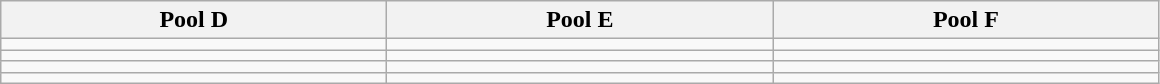<table class="wikitable">
<tr>
<th width="250">Pool D</th>
<th width="250">Pool E</th>
<th width="250">Pool F</th>
</tr>
<tr>
<td></td>
<td></td>
<td></td>
</tr>
<tr>
<td></td>
<td></td>
<td></td>
</tr>
<tr>
<td></td>
<td></td>
<td></td>
</tr>
<tr>
<td></td>
<td></td>
<td></td>
</tr>
</table>
